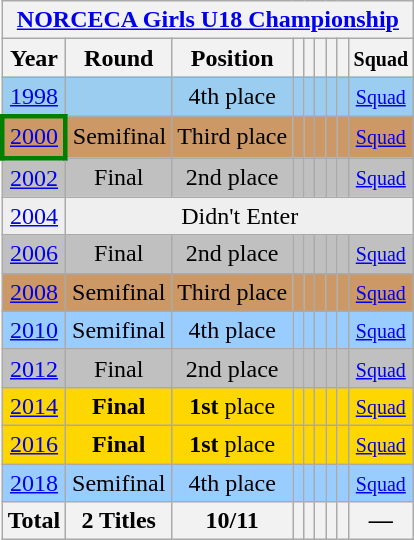<table class="wikitable" style="text-align: center;">
<tr>
<th colspan=9><a href='#'>NORCECA Girls U18 Championship</a></th>
</tr>
<tr>
<th>Year</th>
<th>Round</th>
<th>Position</th>
<th></th>
<th></th>
<th></th>
<th></th>
<th></th>
<th><small>Squad</small></th>
</tr>
<tr bgcolor=9acdf>
<td> <a href='#'>1998</a></td>
<td></td>
<td>4th place</td>
<td></td>
<td></td>
<td></td>
<td></td>
<td></td>
<td><small><a href='#'>Squad</a></small></td>
</tr>
<tr bgcolor=cc9966>
<td style="border:3px solid green"> <a href='#'>2000</a></td>
<td>Semifinal</td>
<td>Third place</td>
<td></td>
<td></td>
<td></td>
<td></td>
<td></td>
<td><small><a href='#'>Squad</a></small></td>
</tr>
<tr bgcolor=silver>
<td> <a href='#'>2002</a></td>
<td>Final</td>
<td>2nd place</td>
<td></td>
<td></td>
<td></td>
<td></td>
<td></td>
<td><small><a href='#'>Squad</a></small></td>
</tr>
<tr bgcolor="efefef">
<td> <a href='#'>2004</a></td>
<td colspan=9>Didn't Enter</td>
</tr>
<tr bgcolor=silver>
<td> <a href='#'>2006</a></td>
<td>Final</td>
<td>2nd place</td>
<td></td>
<td></td>
<td></td>
<td></td>
<td></td>
<td><small><a href='#'>Squad</a></small></td>
</tr>
<tr bgcolor=cc9966>
<td> <a href='#'>2008</a></td>
<td>Semifinal</td>
<td>Third place</td>
<td></td>
<td></td>
<td></td>
<td></td>
<td></td>
<td><small><a href='#'>Squad</a></small></td>
</tr>
<tr bgcolor=9acdff>
<td> <a href='#'>2010</a></td>
<td>Semifinal</td>
<td>4th place</td>
<td></td>
<td></td>
<td></td>
<td></td>
<td></td>
<td><small><a href='#'>Squad</a></small></td>
</tr>
<tr bgcolor=silver>
<td> <a href='#'>2012</a></td>
<td>Final</td>
<td>2nd place</td>
<td></td>
<td></td>
<td></td>
<td></td>
<td></td>
<td><small><a href='#'>Squad</a></small></td>
</tr>
<tr bgcolor=gold>
<td> <a href='#'>2014</a></td>
<td><strong>Final</strong></td>
<td><strong>1st</strong> place</td>
<td></td>
<td></td>
<td></td>
<td></td>
<td></td>
<td><small><a href='#'>Squad</a></small></td>
</tr>
<tr bgcolor=gold>
<td> <a href='#'>2016</a></td>
<td><strong>Final</strong></td>
<td><strong>1st</strong> place</td>
<td></td>
<td></td>
<td></td>
<td></td>
<td></td>
<td><small> <a href='#'>Squad</a></small></td>
</tr>
<tr bgcolor=9acdff>
<td> <a href='#'>2018</a></td>
<td>Semifinal</td>
<td>4th place</td>
<td></td>
<td></td>
<td></td>
<td></td>
<td></td>
<td><small> <a href='#'>Squad</a></small></td>
</tr>
<tr>
<th>Total</th>
<th>2 Titles</th>
<th>10/11</th>
<th></th>
<th></th>
<th></th>
<th></th>
<th></th>
<th>—</th>
</tr>
</table>
